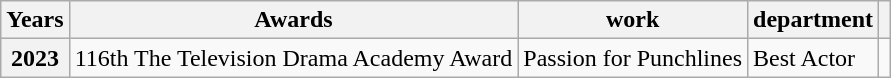<table class="wikitable">
<tr>
<th>Years</th>
<th>Awards</th>
<th>work</th>
<th>department</th>
<th></th>
</tr>
<tr>
<th>2023</th>
<td>116th The Television Drama Academy Award</td>
<td>Passion for Punchlines</td>
<td>Best Actor</td>
<td></td>
</tr>
</table>
